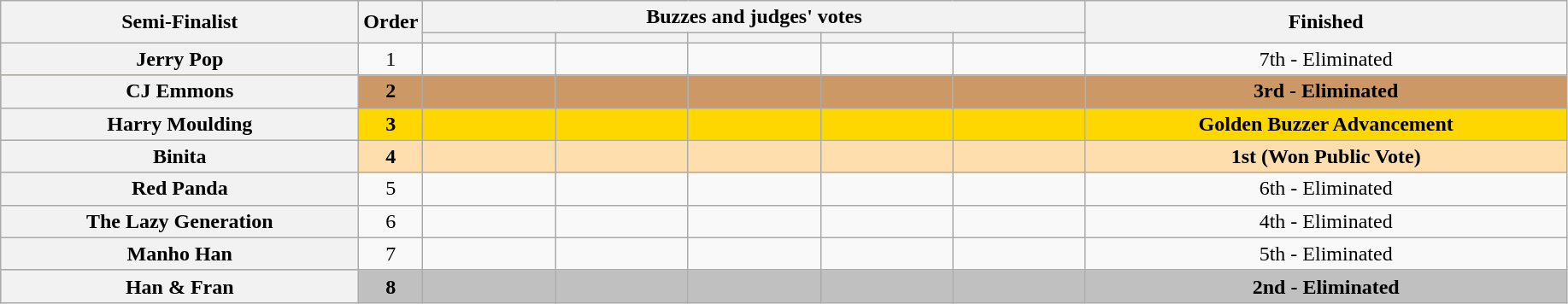<table class="wikitable plainrowheaders sortable" style="text-align:center;">
<tr>
<th scope="col" rowspan="2" class="unsortable" style="width:17em;">Semi-Finalist</th>
<th scope="col" rowspan="2" style="width:1em;">Order</th>
<th colspan="5" scope="col" class="unsortable" style="width:24em;">Buzzes and judges' votes</th>
<th scope="col" rowspan="2" style="width:23em;">Finished</th>
</tr>
<tr>
<th scope="col" class="unsortable" style="width:6em;"></th>
<th scope="col" class="unsortable" style="width:6em;"></th>
<th scope="col" class="unsortable" style="width:6em;"></th>
<th scope="col" class="unsortable" style="width:6em;"></th>
<th scope="col" class="unsortable" style="width:6em;"></th>
</tr>
<tr>
<th scope="row">Jerry Pop</th>
<td>1</td>
<td style="text-align:center;"></td>
<td style="text-align:center;"></td>
<td style="text-align:center;"></td>
<td style="text-align:center;"></td>
<td style="text-align:center;"></td>
<td>7th - Eliminated</td>
</tr>
<tr bgcolor=#c96>
<th scope="row"><strong>CJ Emmons</strong></th>
<td><strong>2</strong></td>
<td style="text-align:center;"></td>
<td style="text-align:center;"></td>
<td style="text-align:center;"></td>
<td style="text-align:center;"></td>
<td style="text-align:center;"></td>
<td><strong>3rd - Eliminated</strong></td>
</tr>
<tr bgcolor=gold>
<th scope="row"><strong>Harry Moulding</strong></th>
<td><strong>3</strong></td>
<td style="text-align:center;"></td>
<td style="text-align:center;"></td>
<td style="text-align:center;"></td>
<td style="text-align:center;"></td>
<td style="text-align:center;"></td>
<td><strong>Golden Buzzer Advancement</strong></td>
</tr>
<tr bgcolor=navajowhite>
<th scope="row"><strong>Binita</strong></th>
<td><strong>4</strong></td>
<td style="text-align:center;"></td>
<td style="text-align:center;"></td>
<td style="text-align:center;"></td>
<td style="text-align:center;"></td>
<td style="text-align:center;"></td>
<td><strong>1st (Won Public Vote)</strong></td>
</tr>
<tr>
<th scope="row">Red Panda</th>
<td>5</td>
<td style="text-align:center;"></td>
<td style="text-align:center;"></td>
<td style="text-align:center;"></td>
<td style="text-align:center;"></td>
<td style="text-align:center;"></td>
<td>6th - Eliminated</td>
</tr>
<tr>
<th scope="row">The Lazy Generation</th>
<td>6</td>
<td style="text-align:center;"></td>
<td style="text-align:center;"></td>
<td style="text-align:center;"></td>
<td style="text-align:center;"></td>
<td style="text-align:center;"></td>
<td>4th - Eliminated</td>
</tr>
<tr>
<th scope="row">Manho Han</th>
<td>7</td>
<td style="text-align:center;"></td>
<td style="text-align:center;"></td>
<td style="text-align:center;"></td>
<td style="text-align:center;"></td>
<td style="text-align:center;"></td>
<td>5th - Eliminated</td>
</tr>
<tr bgcolor=silver>
<th scope="row"><strong>Han & Fran</strong></th>
<td><strong>8</strong></td>
<td style="text-align:center;"></td>
<td style="text-align:center;"></td>
<td style="text-align:center;"></td>
<td style="text-align:center;"></td>
<td style="text-align:center;"></td>
<td><strong>2nd - Eliminated</strong></td>
</tr>
</table>
